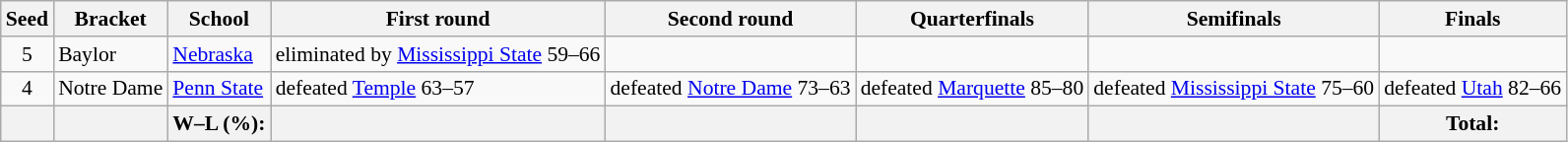<table class="wikitable" style="white-space:nowrap; font-size:90%;">
<tr>
<th>Seed</th>
<th>Bracket</th>
<th>School</th>
<th>First round</th>
<th>Second round</th>
<th>Quarterfinals</th>
<th>Semifinals</th>
<th>Finals</th>
</tr>
<tr>
<td align=center>5</td>
<td>Baylor</td>
<td><a href='#'>Nebraska</a></td>
<td>eliminated by <a href='#'>Mississippi State</a> 59–66</td>
<td></td>
<td></td>
<td></td>
<td></td>
</tr>
<tr>
<td align=center>4</td>
<td>Notre Dame</td>
<td><a href='#'>Penn State</a></td>
<td>defeated <a href='#'>Temple</a> 63–57</td>
<td>defeated <a href='#'>Notre Dame</a> 73–63</td>
<td>defeated <a href='#'>Marquette</a> 85–80</td>
<td>defeated <a href='#'>Mississippi State</a> 75–60</td>
<td>defeated <a href='#'>Utah</a> 82–66</td>
</tr>
<tr>
<th></th>
<th></th>
<th>W–L (%):</th>
<th></th>
<th></th>
<th></th>
<th></th>
<th> Total: </th>
</tr>
</table>
